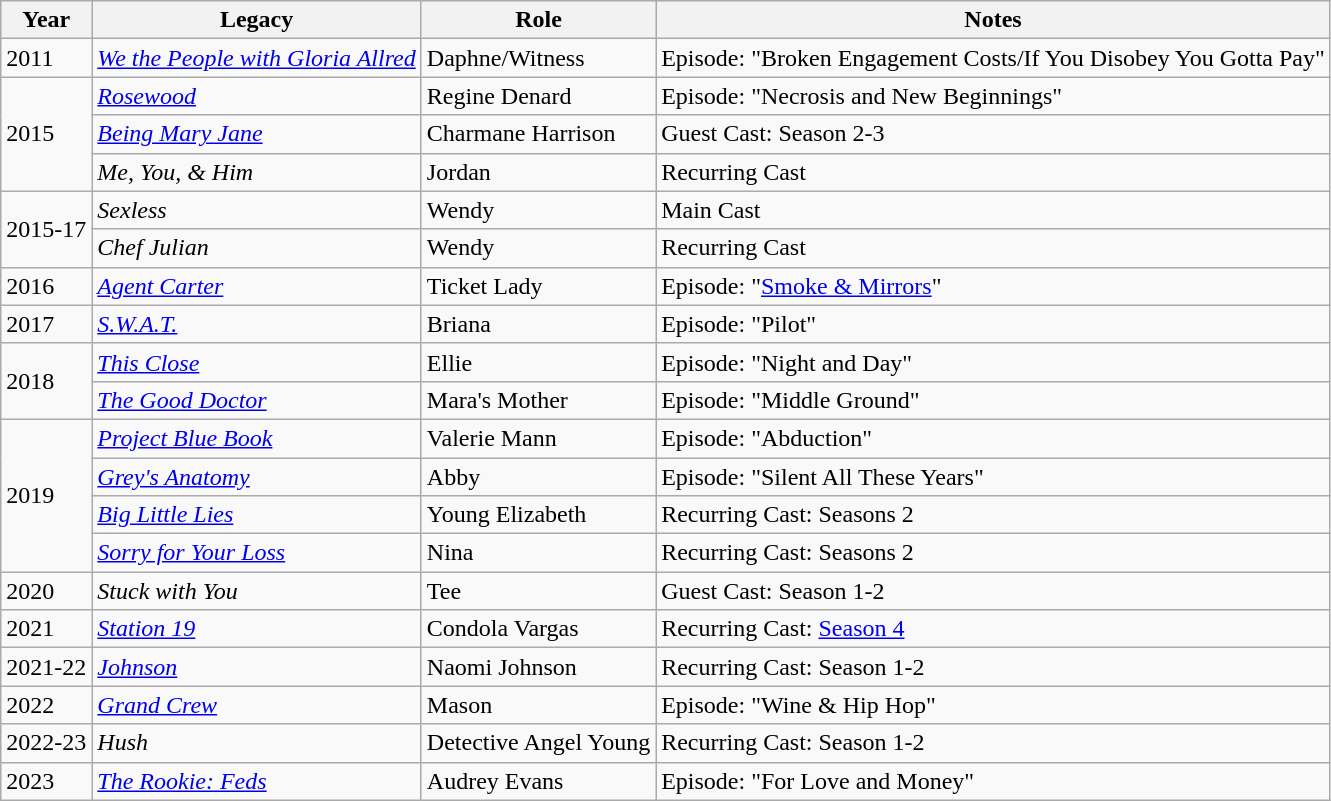<table class="wikitable plainrowheaders sortable" style="margin-right: 0;">
<tr>
<th>Year</th>
<th>Legacy</th>
<th>Role</th>
<th>Notes</th>
</tr>
<tr>
<td>2011</td>
<td><em><a href='#'>We the People with Gloria Allred</a></em></td>
<td>Daphne/Witness</td>
<td>Episode: "Broken Engagement Costs/If You Disobey You Gotta Pay"</td>
</tr>
<tr>
<td rowspan=3>2015</td>
<td><em><a href='#'>Rosewood</a></em></td>
<td>Regine Denard</td>
<td>Episode: "Necrosis and New Beginnings"</td>
</tr>
<tr>
<td><em><a href='#'>Being Mary Jane</a></em></td>
<td>Charmane Harrison</td>
<td>Guest Cast: Season 2-3</td>
</tr>
<tr>
<td><em>Me, You, & Him</em></td>
<td>Jordan</td>
<td>Recurring Cast</td>
</tr>
<tr>
<td rowspan=2>2015-17</td>
<td><em>Sexless</em></td>
<td>Wendy</td>
<td>Main Cast</td>
</tr>
<tr>
<td><em>Chef Julian</em></td>
<td>Wendy</td>
<td>Recurring Cast</td>
</tr>
<tr>
<td>2016</td>
<td><em><a href='#'>Agent Carter</a></em></td>
<td>Ticket Lady</td>
<td>Episode: "<a href='#'>Smoke & Mirrors</a>"</td>
</tr>
<tr>
<td>2017</td>
<td><em><a href='#'>S.W.A.T.</a></em></td>
<td>Briana</td>
<td>Episode: "Pilot"</td>
</tr>
<tr>
<td rowspan=2>2018</td>
<td><em><a href='#'>This Close</a></em></td>
<td>Ellie</td>
<td>Episode: "Night and Day"</td>
</tr>
<tr>
<td><em><a href='#'>The Good Doctor</a></em></td>
<td>Mara's Mother</td>
<td>Episode: "Middle Ground"</td>
</tr>
<tr>
<td rowspan=4>2019</td>
<td><em><a href='#'>Project Blue Book</a></em></td>
<td>Valerie Mann</td>
<td>Episode: "Abduction"</td>
</tr>
<tr>
<td><em><a href='#'>Grey's Anatomy</a></em></td>
<td>Abby</td>
<td>Episode: "Silent All These Years"</td>
</tr>
<tr>
<td><em><a href='#'>Big Little Lies</a></em></td>
<td>Young Elizabeth</td>
<td>Recurring Cast: Seasons 2</td>
</tr>
<tr>
<td><em><a href='#'>Sorry for Your Loss</a></em></td>
<td>Nina</td>
<td>Recurring Cast: Seasons 2</td>
</tr>
<tr>
<td>2020</td>
<td><em>Stuck with You</em></td>
<td>Tee</td>
<td>Guest Cast: Season 1-2</td>
</tr>
<tr>
<td>2021</td>
<td><em><a href='#'>Station 19</a></em></td>
<td>Condola Vargas</td>
<td>Recurring Cast: <a href='#'>Season 4</a></td>
</tr>
<tr>
<td>2021-22</td>
<td><em><a href='#'>Johnson</a></em></td>
<td>Naomi Johnson</td>
<td>Recurring Cast: Season 1-2</td>
</tr>
<tr>
<td>2022</td>
<td><em><a href='#'>Grand Crew</a></em></td>
<td>Mason</td>
<td>Episode: "Wine & Hip Hop"</td>
</tr>
<tr>
<td>2022-23</td>
<td><em>Hush</em></td>
<td>Detective Angel Young</td>
<td>Recurring Cast: Season 1-2</td>
</tr>
<tr>
<td>2023</td>
<td><em><a href='#'>The Rookie: Feds</a></em></td>
<td>Audrey Evans</td>
<td>Episode: "For Love and Money"</td>
</tr>
</table>
